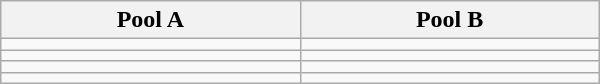<table class="wikitable" width=400>
<tr>
<th width=50%>Pool A</th>
<th width=50%>Pool B</th>
</tr>
<tr>
<td></td>
<td></td>
</tr>
<tr>
<td></td>
<td></td>
</tr>
<tr>
<td></td>
<td></td>
</tr>
<tr>
<td></td>
<td></td>
</tr>
</table>
